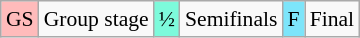<table class="wikitable" style="margin:0.5em auto; font-size:90%">
<tr>
<td style="background-color:#FFBBBB; text-align:center;">GS</td>
<td>Group stage</td>
<td style="background-color:#7DFADB; text-align:center;">½</td>
<td>Semifinals</td>
<td style="background-color:#7DE5FA; text-align:center;">F</td>
<td>Final</td>
</tr>
</table>
